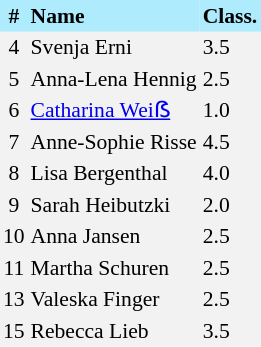<table border=0 cellpadding=2 cellspacing=0  |- bgcolor=#F2F2F2 style="text-align:center; font-size:90%;">
<tr bgcolor=#ADEBFD>
<th>#</th>
<th align=left>Name</th>
<th align=left>Class.</th>
</tr>
<tr>
<td>4</td>
<td align=left>Svenja Erni</td>
<td align=left>3.5</td>
</tr>
<tr>
<td>5</td>
<td align=left>Anna-Lena Hennig</td>
<td align=left>2.5</td>
</tr>
<tr>
<td>6</td>
<td align=left><a href='#'>Catharina Weiẞ</a></td>
<td align=left>1.0</td>
</tr>
<tr>
<td>7</td>
<td align=left>Anne-Sophie Risse</td>
<td align=left>4.5</td>
</tr>
<tr>
<td>8</td>
<td align=left>Lisa Bergenthal</td>
<td align=left>4.0</td>
</tr>
<tr>
<td>9</td>
<td align=left>Sarah Heibutzki</td>
<td align=left>2.0</td>
</tr>
<tr>
<td>10</td>
<td align=left>Anna Jansen</td>
<td align=left>2.5</td>
</tr>
<tr>
<td>11</td>
<td align=left>Martha Schuren</td>
<td align=left>2.5</td>
</tr>
<tr>
<td>13</td>
<td align=left>Valeska Finger</td>
<td align=left>2.5</td>
</tr>
<tr>
<td>15</td>
<td align=left>Rebecca Lieb</td>
<td align=left>3.5</td>
</tr>
</table>
